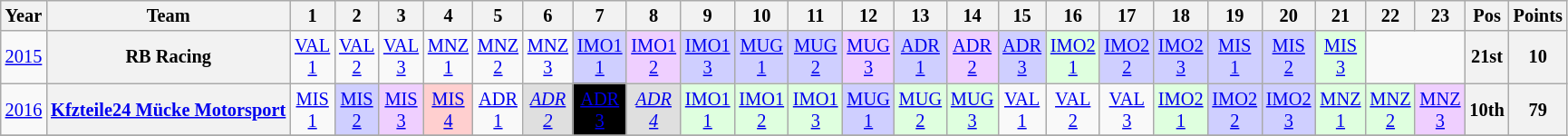<table class="wikitable" style="text-align:center; font-size:85%">
<tr>
<th>Year</th>
<th>Team</th>
<th>1</th>
<th>2</th>
<th>3</th>
<th>4</th>
<th>5</th>
<th>6</th>
<th>7</th>
<th>8</th>
<th>9</th>
<th>10</th>
<th>11</th>
<th>12</th>
<th>13</th>
<th>14</th>
<th>15</th>
<th>16</th>
<th>17</th>
<th>18</th>
<th>19</th>
<th>20</th>
<th>21</th>
<th>22</th>
<th>23</th>
<th>Pos</th>
<th>Points</th>
</tr>
<tr>
<td><a href='#'>2015</a></td>
<th nowrap>RB Racing</th>
<td><a href='#'>VAL<br>1</a></td>
<td><a href='#'>VAL<br>2</a></td>
<td><a href='#'>VAL<br>3</a></td>
<td><a href='#'>MNZ<br>1</a></td>
<td><a href='#'>MNZ<br>2</a></td>
<td><a href='#'>MNZ<br>3</a></td>
<td style="background:#cfcfff"><a href='#'>IMO1<br>1</a><br></td>
<td style="background:#efcfff"><a href='#'>IMO1<br>2</a><br></td>
<td style="background:#cfcfff"><a href='#'>IMO1<br>3</a><br></td>
<td style="background:#cfcfff"><a href='#'>MUG<br>1</a><br></td>
<td style="background:#cfcfff"><a href='#'>MUG<br>2</a><br></td>
<td style="background:#efcfff"><a href='#'>MUG<br>3</a><br></td>
<td style="background:#cfcfff"><a href='#'>ADR<br>1</a><br></td>
<td style="background:#efcfff"><a href='#'>ADR<br>2</a><br></td>
<td style="background:#cfcfff"><a href='#'>ADR<br>3</a><br></td>
<td style="background:#dfffdf"><a href='#'>IMO2<br>1</a><br></td>
<td style="background:#cfcfff"><a href='#'>IMO2<br>2</a><br></td>
<td style="background:#cfcfff"><a href='#'>IMO2<br>3</a><br></td>
<td style="background:#cfcfff"><a href='#'>MIS<br>1</a><br></td>
<td style="background:#cfcfff"><a href='#'>MIS<br>2</a><br></td>
<td style="background:#dfffdf"><a href='#'>MIS<br>3</a><br></td>
<td colspan=2></td>
<th>21st</th>
<th>10</th>
</tr>
<tr>
<td><a href='#'>2016</a></td>
<th nowrap><a href='#'>Kfzteile24 Mücke Motorsport</a></th>
<td><a href='#'>MIS<br>1</a></td>
<td style="background:#cfcfff"><a href='#'>MIS<br>2</a><br></td>
<td style="background:#efcfff"><a href='#'>MIS<br>3</a><br></td>
<td style="background:#FFCFCF"><a href='#'>MIS<br>4</a><br></td>
<td><a href='#'>ADR<br>1</a></td>
<td style="background:#dfdfdf"><em><a href='#'>ADR<br>2</a></em><br></td>
<td style="background:#000000;color:#FFFFFF"><a href='#'>ADR<br>3</a><br></td>
<td style="background:#dfdfdf"><em><a href='#'>ADR<br>4</a></em><br></td>
<td style="background:#dfffdf"><a href='#'>IMO1<br>1</a><br></td>
<td style="background:#dfffdf"><a href='#'>IMO1<br>2</a><br></td>
<td style="background:#dfffdf"><a href='#'>IMO1<br>3</a><br></td>
<td style="background:#cfcfff"><a href='#'>MUG<br>1</a><br></td>
<td style="background:#dfffdf"><a href='#'>MUG<br>2</a><br></td>
<td style="background:#dfffdf"><a href='#'>MUG<br>3</a><br></td>
<td><a href='#'>VAL<br>1</a></td>
<td><a href='#'>VAL<br>2</a></td>
<td><a href='#'>VAL<br>3</a></td>
<td style="background:#dfffdf"><a href='#'>IMO2<br>1</a><br></td>
<td style="background:#cfcfff"><a href='#'>IMO2<br>2</a><br></td>
<td style="background:#cfcfff"><a href='#'>IMO2<br>3</a><br></td>
<td style="background:#dfffdf"><a href='#'>MNZ<br>1</a><br></td>
<td style="background:#dfffdf"><a href='#'>MNZ<br>2</a><br></td>
<td style="background:#efcfff"><a href='#'>MNZ<br>3</a><br></td>
<th>10th</th>
<th>79</th>
</tr>
<tr>
</tr>
</table>
